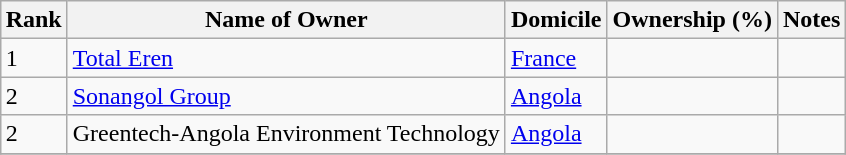<table class="wikitable sortable" style="margin: 0.5em auto">
<tr>
<th>Rank</th>
<th>Name of Owner</th>
<th>Domicile</th>
<th>Ownership (%)</th>
<th>Notes</th>
</tr>
<tr>
<td>1</td>
<td><a href='#'>Total Eren</a></td>
<td><a href='#'>France</a></td>
<td></td>
<td></td>
</tr>
<tr>
<td>2</td>
<td><a href='#'>Sonangol Group</a></td>
<td><a href='#'>Angola</a></td>
<td></td>
<td></td>
</tr>
<tr>
<td>2</td>
<td>Greentech-Angola Environment Technology</td>
<td><a href='#'>Angola</a></td>
<td></td>
<td></td>
</tr>
<tr>
</tr>
</table>
